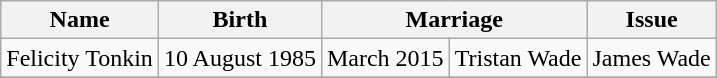<table class="wikitable">
<tr>
<th>Name</th>
<th>Birth</th>
<th colspan="2">Marriage</th>
<th>Issue</th>
</tr>
<tr>
<td>Felicity Tonkin</td>
<td>10 August 1985</td>
<td>March 2015</td>
<td>Tristan Wade</td>
<td>James Wade</td>
</tr>
<tr>
</tr>
</table>
